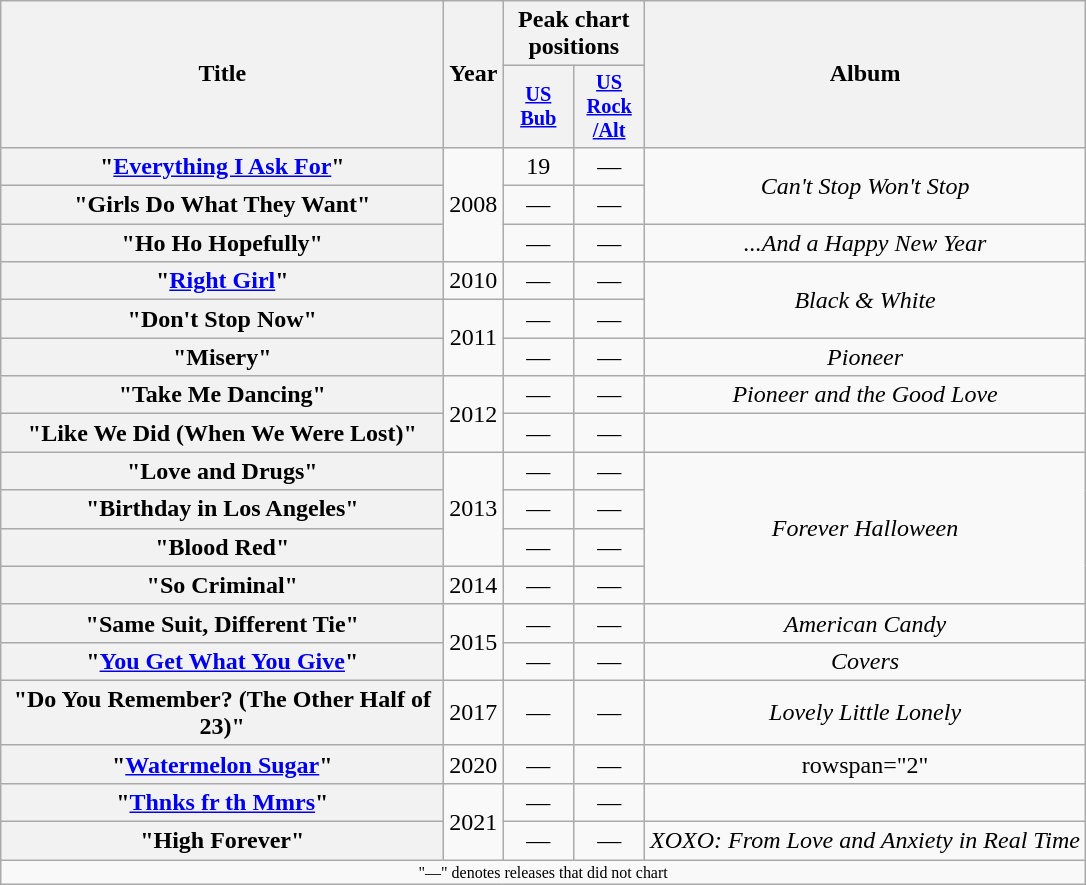<table class="wikitable plainrowheaders" style="text-align:center;">
<tr>
<th scope="col" rowspan="2" style="width:18em;">Title</th>
<th scope="col" rowspan="2">Year</th>
<th scope="col" colspan="2">Peak chart positions</th>
<th scope="col" rowspan="2">Album</th>
</tr>
<tr>
<th scope="col" style="width:3em;font-size:85%;"><a href='#'>US<br>Bub</a><br></th>
<th scope="col" style="width:3em;font-size:85%;"><a href='#'>US<br>Rock<br>/Alt</a><br></th>
</tr>
<tr>
<th scope="row">"<a href='#'>Everything I Ask For</a>"</th>
<td rowspan="3">2008</td>
<td>19</td>
<td>—</td>
<td rowspan="2"><em>Can't Stop Won't Stop</em></td>
</tr>
<tr>
<th scope="row">"Girls Do What They Want"</th>
<td>—</td>
<td>—</td>
</tr>
<tr>
<th scope="row">"Ho Ho Hopefully"</th>
<td>—</td>
<td>—</td>
<td><em>...And a Happy New Year</em></td>
</tr>
<tr>
<th scope="row">"<a href='#'>Right Girl</a>"</th>
<td>2010</td>
<td>—</td>
<td>—</td>
<td rowspan="2"><em>Black & White</em></td>
</tr>
<tr>
<th scope="row">"Don't Stop Now"</th>
<td rowspan="2">2011</td>
<td>—</td>
<td>—</td>
</tr>
<tr>
<th scope="row">"Misery"</th>
<td>—</td>
<td>—</td>
<td><em>Pioneer</em></td>
</tr>
<tr>
<th scope="row">"Take Me Dancing"</th>
<td rowspan="2">2012</td>
<td>—</td>
<td>—</td>
<td rowspan="1"><em>Pioneer and the Good Love</em></td>
</tr>
<tr>
<th scope="row">"Like We Did (When We Were Lost)"</th>
<td>—</td>
<td>—</td>
<td></td>
</tr>
<tr>
<th scope="row">"Love and Drugs"</th>
<td rowspan="3">2013</td>
<td>—</td>
<td>—</td>
<td rowspan="4"><em>Forever Halloween</em></td>
</tr>
<tr>
<th scope="row">"Birthday in Los Angeles"</th>
<td>—</td>
<td>—</td>
</tr>
<tr>
<th scope="row">"Blood Red"</th>
<td>—</td>
<td>—</td>
</tr>
<tr>
<th scope="row">"So Criminal"</th>
<td>2014</td>
<td>—</td>
<td>—</td>
</tr>
<tr>
<th scope="row">"Same Suit, Different Tie"</th>
<td rowspan="2">2015</td>
<td>—</td>
<td>—</td>
<td><em>American Candy</em></td>
</tr>
<tr>
<th scope="row">"<a href='#'>You Get What You Give</a>"<br></th>
<td>—</td>
<td>—</td>
<td><em>Covers</em></td>
</tr>
<tr>
<th scope="row">"Do You Remember? (The Other Half of 23)"</th>
<td>2017</td>
<td>—</td>
<td>—</td>
<td><em>Lovely Little Lonely</em></td>
</tr>
<tr>
<th scope="row">"<a href='#'>Watermelon Sugar</a>"</th>
<td>2020</td>
<td>—</td>
<td>—</td>
<td>rowspan="2" </td>
</tr>
<tr>
<th scope="row">"<a href='#'>Thnks fr th Mmrs</a>"</th>
<td rowspan="2">2021</td>
<td>—</td>
<td>—</td>
</tr>
<tr>
<th scope="row">"High Forever"</th>
<td>—</td>
<td>—</td>
<td><em>XOXO: From Love and Anxiety in Real Time</em></td>
</tr>
<tr>
<td colspan="12" style="font-size:8pt">"—" denotes releases that did not chart</td>
</tr>
</table>
